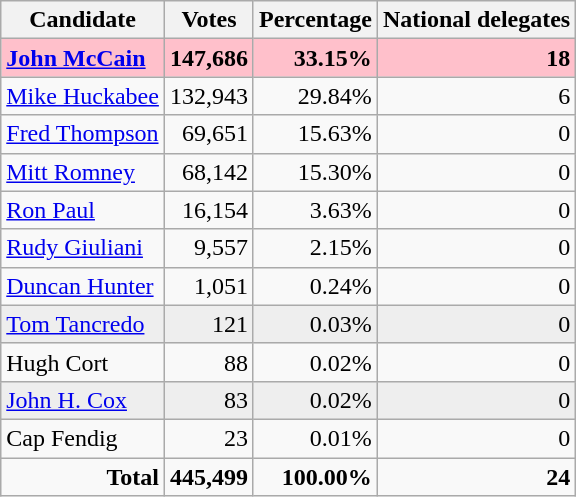<table class="wikitable" style="text-align:right;">
<tr>
<th>Candidate</th>
<th>Votes</th>
<th>Percentage</th>
<th>National delegates</th>
</tr>
<tr style="background:pink;">
<td style="text-align:left;"><strong><a href='#'>John McCain</a></strong></td>
<td><strong>147,686</strong></td>
<td><strong>33.15%</strong></td>
<td><strong>18</strong></td>
</tr>
<tr>
<td style="text-align:left;"><a href='#'>Mike Huckabee</a></td>
<td>132,943</td>
<td>29.84%</td>
<td>6</td>
</tr>
<tr>
<td style="text-align:left;"><a href='#'>Fred Thompson</a></td>
<td>69,651</td>
<td>15.63%</td>
<td>0</td>
</tr>
<tr>
<td style="text-align:left;"><a href='#'>Mitt Romney</a></td>
<td>68,142</td>
<td>15.30%</td>
<td>0</td>
</tr>
<tr>
<td style="text-align:left;"><a href='#'>Ron Paul</a></td>
<td>16,154</td>
<td>3.63%</td>
<td>0</td>
</tr>
<tr>
<td style="text-align:left;"><a href='#'>Rudy Giuliani</a></td>
<td>9,557</td>
<td>2.15%</td>
<td>0</td>
</tr>
<tr>
<td style="text-align:left;"><a href='#'>Duncan Hunter</a></td>
<td>1,051</td>
<td>0.24%</td>
<td>0</td>
</tr>
<tr style="background:#eee;">
<td style="text-align:left;"><a href='#'>Tom Tancredo</a></td>
<td>121</td>
<td>0.03%</td>
<td>0</td>
</tr>
<tr>
<td style="text-align:left;">Hugh Cort</td>
<td>88</td>
<td>0.02%</td>
<td>0</td>
</tr>
<tr style="background:#eee;">
<td style="text-align:left;"><a href='#'>John H. Cox</a></td>
<td>83</td>
<td>0.02%</td>
<td>0</td>
</tr>
<tr>
<td style="text-align:left;">Cap Fendig</td>
<td>23</td>
<td>0.01%</td>
<td>0</td>
</tr>
<tr>
<td><strong>Total</strong></td>
<td><strong>445,499</strong></td>
<td><strong>100.00%</strong></td>
<td><strong>24</strong></td>
</tr>
</table>
